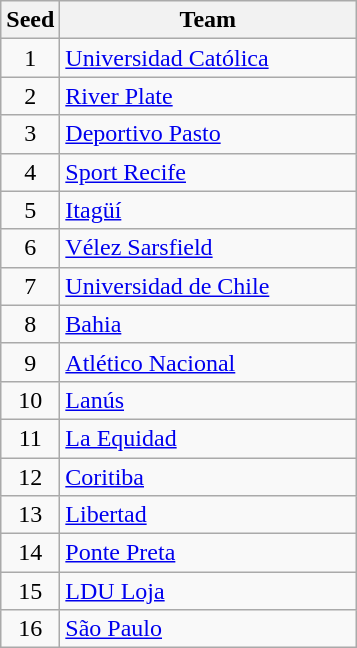<table class="wikitable">
<tr>
<th>Seed</th>
<th width=190>Team</th>
</tr>
<tr>
<td align=center>1</td>
<td> <a href='#'>Universidad Católica</a></td>
</tr>
<tr>
<td align=center>2</td>
<td> <a href='#'>River Plate</a></td>
</tr>
<tr>
<td align=center>3</td>
<td> <a href='#'>Deportivo Pasto</a></td>
</tr>
<tr>
<td align=center>4</td>
<td> <a href='#'>Sport Recife</a></td>
</tr>
<tr>
<td align=center>5</td>
<td> <a href='#'>Itagüí</a></td>
</tr>
<tr>
<td align=center>6</td>
<td> <a href='#'>Vélez Sarsfield</a></td>
</tr>
<tr>
<td align=center>7</td>
<td> <a href='#'>Universidad de Chile</a></td>
</tr>
<tr>
<td align=center>8</td>
<td> <a href='#'>Bahia</a></td>
</tr>
<tr>
<td align=center>9</td>
<td> <a href='#'>Atlético Nacional</a></td>
</tr>
<tr>
<td align=center>10</td>
<td> <a href='#'>Lanús</a></td>
</tr>
<tr>
<td align=center>11</td>
<td> <a href='#'>La Equidad</a></td>
</tr>
<tr>
<td align=center>12</td>
<td> <a href='#'>Coritiba</a></td>
</tr>
<tr>
<td align=center>13</td>
<td> <a href='#'>Libertad</a></td>
</tr>
<tr>
<td align=center>14</td>
<td> <a href='#'>Ponte Preta</a></td>
</tr>
<tr>
<td align=center>15</td>
<td> <a href='#'>LDU Loja</a></td>
</tr>
<tr>
<td align=center>16</td>
<td> <a href='#'>São Paulo</a></td>
</tr>
</table>
